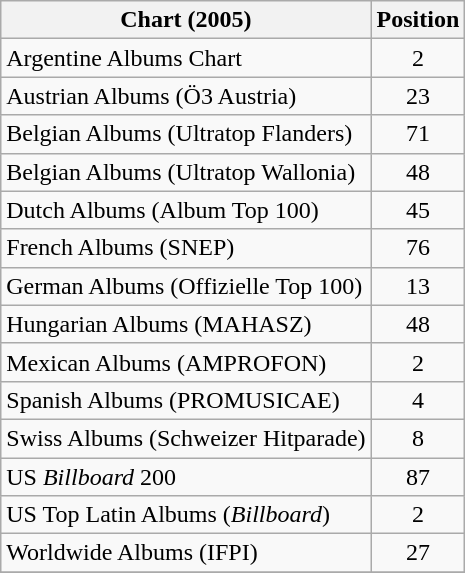<table class="wikitable sortable">
<tr>
<th>Chart (2005)</th>
<th>Position</th>
</tr>
<tr>
<td>Argentine Albums Chart</td>
<td style="text-align:center;">2</td>
</tr>
<tr>
<td>Austrian Albums (Ö3 Austria)</td>
<td style="text-align:center;">23</td>
</tr>
<tr>
<td>Belgian Albums (Ultratop Flanders)</td>
<td style="text-align:center;">71</td>
</tr>
<tr>
<td>Belgian Albums (Ultratop Wallonia)</td>
<td style="text-align:center;">48</td>
</tr>
<tr>
<td>Dutch Albums (Album Top 100)</td>
<td style="text-align:center;">45</td>
</tr>
<tr>
<td>French Albums (SNEP)</td>
<td style="text-align:center;">76</td>
</tr>
<tr>
<td>German Albums (Offizielle Top 100)</td>
<td style="text-align:center;">13</td>
</tr>
<tr>
<td>Hungarian Albums (MAHASZ)</td>
<td style="text-align:center;">48</td>
</tr>
<tr>
<td>Mexican Albums (AMPROFON)</td>
<td style="text-align:center;">2</td>
</tr>
<tr>
<td>Spanish Albums (PROMUSICAE)</td>
<td style="text-align:center;">4</td>
</tr>
<tr>
<td>Swiss Albums (Schweizer Hitparade)</td>
<td style="text-align:center;">8</td>
</tr>
<tr>
<td>US <em>Billboard</em> 200</td>
<td style="text-align:center;">87</td>
</tr>
<tr>
<td>US Top Latin Albums (<em>Billboard</em>)</td>
<td style="text-align:center;">2</td>
</tr>
<tr>
<td>Worldwide Albums (IFPI)</td>
<td style="text-align:center;">27</td>
</tr>
<tr>
</tr>
</table>
